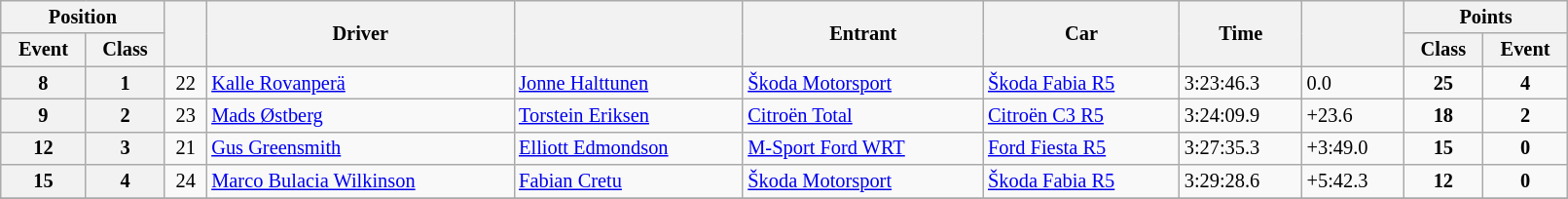<table class="wikitable" width=85% style="font-size: 85%;">
<tr>
<th colspan="2">Position</th>
<th rowspan="2"></th>
<th rowspan="2">Driver</th>
<th rowspan="2"></th>
<th rowspan="2">Entrant</th>
<th rowspan="2">Car</th>
<th rowspan="2">Time</th>
<th rowspan="2"></th>
<th colspan="2">Points</th>
</tr>
<tr>
<th>Event</th>
<th>Class</th>
<th>Class</th>
<th>Event</th>
</tr>
<tr>
<th>8</th>
<th>1</th>
<td align="center">22</td>
<td><a href='#'>Kalle Rovanperä</a></td>
<td><a href='#'>Jonne Halttunen</a></td>
<td><a href='#'>Škoda Motorsport</a></td>
<td><a href='#'>Škoda Fabia R5</a></td>
<td>3:23:46.3</td>
<td>0.0</td>
<td align="center"><strong>25</strong></td>
<td align="center"><strong>4</strong></td>
</tr>
<tr>
<th>9</th>
<th>2</th>
<td align="center">23</td>
<td><a href='#'>Mads Østberg</a></td>
<td><a href='#'>Torstein Eriksen</a></td>
<td><a href='#'>Citroën Total</a></td>
<td><a href='#'>Citroën C3 R5</a></td>
<td>3:24:09.9</td>
<td>+23.6</td>
<td align="center"><strong>18</strong></td>
<td align="center"><strong>2</strong></td>
</tr>
<tr>
<th>12</th>
<th>3</th>
<td align="center">21</td>
<td><a href='#'>Gus Greensmith</a></td>
<td nowrap><a href='#'>Elliott Edmondson</a></td>
<td nowrap><a href='#'>M-Sport Ford WRT</a></td>
<td><a href='#'>Ford Fiesta R5</a></td>
<td>3:27:35.3</td>
<td>+3:49.0</td>
<td align="center"><strong>15</strong></td>
<td align="center"><strong>0</strong></td>
</tr>
<tr>
<th>15</th>
<th>4</th>
<td align="center">24</td>
<td nowrap><a href='#'>Marco Bulacia Wilkinson</a></td>
<td nowrap><a href='#'>Fabian Cretu</a></td>
<td nowrap><a href='#'>Škoda Motorsport</a></td>
<td nowrap><a href='#'>Škoda Fabia R5</a></td>
<td>3:29:28.6</td>
<td>+5:42.3</td>
<td align="center"><strong>12</strong></td>
<td align="center"><strong>0</strong></td>
</tr>
<tr>
</tr>
</table>
